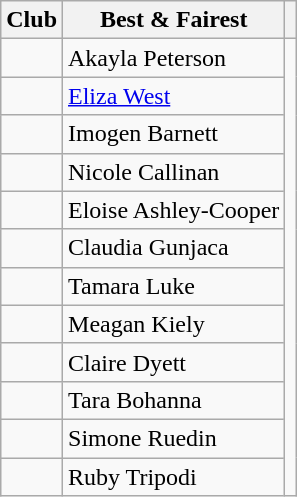<table class="wikitable">
<tr>
<th>Club</th>
<th>Best & Fairest</th>
<th></th>
</tr>
<tr>
<td></td>
<td>Akayla Peterson</td>
<td rowspan="12"></td>
</tr>
<tr>
<td></td>
<td><a href='#'>Eliza West</a></td>
</tr>
<tr>
<td></td>
<td>Imogen Barnett</td>
</tr>
<tr>
<td></td>
<td>Nicole Callinan</td>
</tr>
<tr>
<td></td>
<td>Eloise Ashley-Cooper</td>
</tr>
<tr>
<td></td>
<td>Claudia Gunjaca</td>
</tr>
<tr>
<td></td>
<td>Tamara Luke</td>
</tr>
<tr>
<td></td>
<td>Meagan Kiely</td>
</tr>
<tr>
<td></td>
<td>Claire Dyett</td>
</tr>
<tr>
<td></td>
<td>Tara Bohanna</td>
</tr>
<tr>
<td></td>
<td>Simone Ruedin</td>
</tr>
<tr>
<td></td>
<td>Ruby Tripodi</td>
</tr>
</table>
